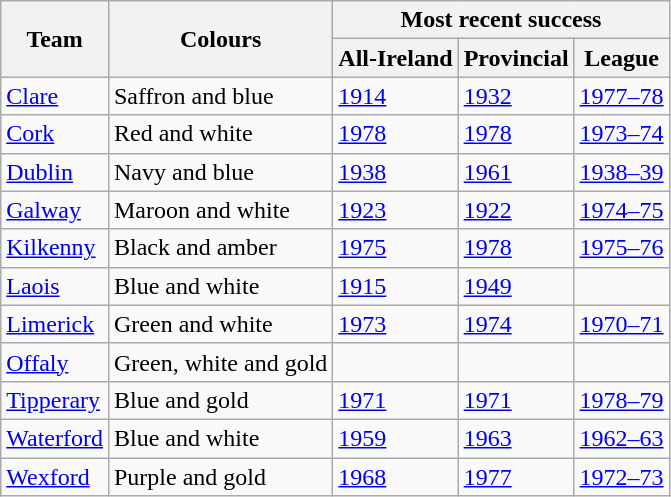<table class="wikitable">
<tr>
<th rowspan="2">Team</th>
<th rowspan="2">Colours</th>
<th colspan="3">Most recent success</th>
</tr>
<tr>
<th>All-Ireland</th>
<th>Provincial</th>
<th>League</th>
</tr>
<tr>
<td><a href='#'>Clare</a></td>
<td>Saffron and blue</td>
<td><a href='#'>1914</a></td>
<td><a href='#'>1932</a></td>
<td><a href='#'>1977–78</a></td>
</tr>
<tr>
<td><a href='#'>Cork</a></td>
<td>Red and white</td>
<td><a href='#'>1978</a></td>
<td><a href='#'>1978</a></td>
<td><a href='#'>1973–74</a></td>
</tr>
<tr>
<td><a href='#'>Dublin</a></td>
<td>Navy and blue</td>
<td><a href='#'>1938</a></td>
<td><a href='#'>1961</a></td>
<td><a href='#'>1938–39</a></td>
</tr>
<tr>
<td><a href='#'>Galway</a></td>
<td>Maroon and white</td>
<td><a href='#'>1923</a></td>
<td><a href='#'>1922</a></td>
<td><a href='#'>1974–75</a></td>
</tr>
<tr>
<td><a href='#'>Kilkenny</a></td>
<td>Black and amber</td>
<td><a href='#'>1975</a></td>
<td><a href='#'>1978</a></td>
<td><a href='#'>1975–76</a></td>
</tr>
<tr>
<td><a href='#'>Laois</a></td>
<td>Blue and white</td>
<td><a href='#'>1915</a></td>
<td><a href='#'>1949</a></td>
<td></td>
</tr>
<tr>
<td><a href='#'>Limerick</a></td>
<td>Green and white</td>
<td><a href='#'>1973</a></td>
<td><a href='#'>1974</a></td>
<td><a href='#'>1970–71</a></td>
</tr>
<tr>
<td><a href='#'>Offaly</a></td>
<td>Green, white and gold</td>
<td></td>
<td></td>
<td></td>
</tr>
<tr>
<td><a href='#'>Tipperary</a></td>
<td>Blue and gold</td>
<td><a href='#'>1971</a></td>
<td><a href='#'>1971</a></td>
<td><a href='#'>1978–79</a></td>
</tr>
<tr>
<td><a href='#'>Waterford</a></td>
<td>Blue and white</td>
<td><a href='#'>1959</a></td>
<td><a href='#'>1963</a></td>
<td><a href='#'>1962–63</a></td>
</tr>
<tr>
<td><a href='#'>Wexford</a></td>
<td>Purple and gold</td>
<td><a href='#'>1968</a></td>
<td><a href='#'>1977</a></td>
<td><a href='#'>1972–73</a></td>
</tr>
</table>
